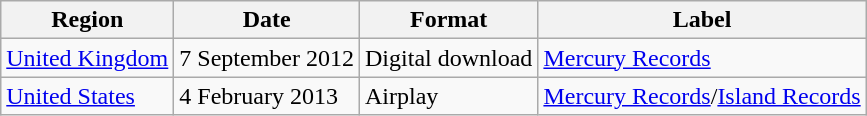<table class=wikitable>
<tr>
<th>Region</th>
<th>Date</th>
<th>Format</th>
<th>Label</th>
</tr>
<tr>
<td><a href='#'>United Kingdom</a></td>
<td>7 September 2012</td>
<td>Digital download</td>
<td><a href='#'>Mercury Records</a></td>
</tr>
<tr>
<td><a href='#'>United States</a></td>
<td>4 February 2013</td>
<td>Airplay</td>
<td><a href='#'>Mercury Records</a>/<a href='#'>Island Records</a></td>
</tr>
</table>
